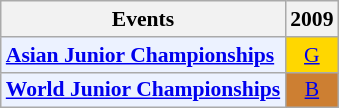<table class="wikitable" style="font-size: 90%; text-align:center">
<tr>
<th>Events</th>
<th>2009</th>
</tr>
<tr>
<td bgcolor="#ECF2FF"; align="left"><strong><a href='#'>Asian Junior Championships</a></strong></td>
<td bgcolor=gold><a href='#'>G</a></td>
</tr>
<tr>
<td bgcolor="#ECF2FF"; align="left"><strong><a href='#'>World Junior Championships</a></strong></td>
<td bgcolor=CD7F32><a href='#'>B</a></td>
</tr>
</table>
